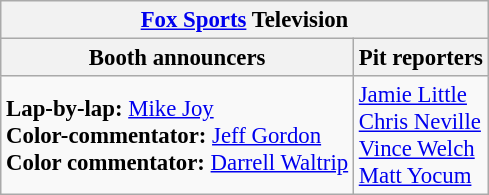<table class="wikitable" style="font-size: 95%">
<tr>
<th colspan="2"><a href='#'>Fox Sports</a> Television</th>
</tr>
<tr>
<th>Booth announcers</th>
<th>Pit reporters</th>
</tr>
<tr>
<td><strong>Lap-by-lap:</strong> <a href='#'>Mike Joy</a><br><strong>Color-commentator:</strong> <a href='#'>Jeff Gordon</a><br><strong>Color commentator:</strong> <a href='#'>Darrell Waltrip</a></td>
<td><a href='#'>Jamie Little</a><br><a href='#'>Chris Neville</a><br><a href='#'>Vince Welch</a><br><a href='#'>Matt Yocum</a></td>
</tr>
</table>
